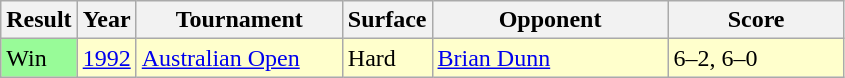<table class="sortable wikitable">
<tr>
<th style="width:40px;">Result</th>
<th style="width:30px;">Year</th>
<th style="width:130px;">Tournament</th>
<th style="width:50px;">Surface</th>
<th style="width:150px;">Opponent</th>
<th style="width:110px;" class="unsortable">Score</th>
</tr>
<tr style="background:#ffffcc;">
<td style="background:#98fb98;">Win</td>
<td><a href='#'>1992</a></td>
<td><a href='#'>Australian Open</a></td>
<td>Hard</td>
<td> <a href='#'>Brian Dunn</a></td>
<td>6–2, 6–0</td>
</tr>
</table>
